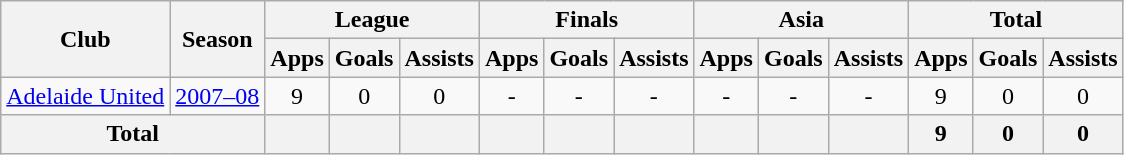<table class="wikitable" style="text-align: center;">
<tr>
<th rowspan="2">Club</th>
<th rowspan="2">Season</th>
<th colspan="3">League</th>
<th colspan="3">Finals</th>
<th colspan="3">Asia</th>
<th colspan="3">Total</th>
</tr>
<tr>
<th>Apps</th>
<th>Goals</th>
<th>Assists</th>
<th>Apps</th>
<th>Goals</th>
<th>Assists</th>
<th>Apps</th>
<th>Goals</th>
<th>Assists</th>
<th>Apps</th>
<th>Goals</th>
<th>Assists</th>
</tr>
<tr>
<td rowspan="1" valign="center"><a href='#'>Adelaide United</a></td>
<td><a href='#'>2007–08</a></td>
<td>9</td>
<td>0</td>
<td>0</td>
<td>-</td>
<td>-</td>
<td>-</td>
<td>-</td>
<td>-</td>
<td>-</td>
<td>9</td>
<td>0</td>
<td>0</td>
</tr>
<tr>
<th colspan="2">Total</th>
<th></th>
<th></th>
<th></th>
<th></th>
<th></th>
<th></th>
<th></th>
<th></th>
<th></th>
<th>9</th>
<th>0</th>
<th>0</th>
</tr>
</table>
